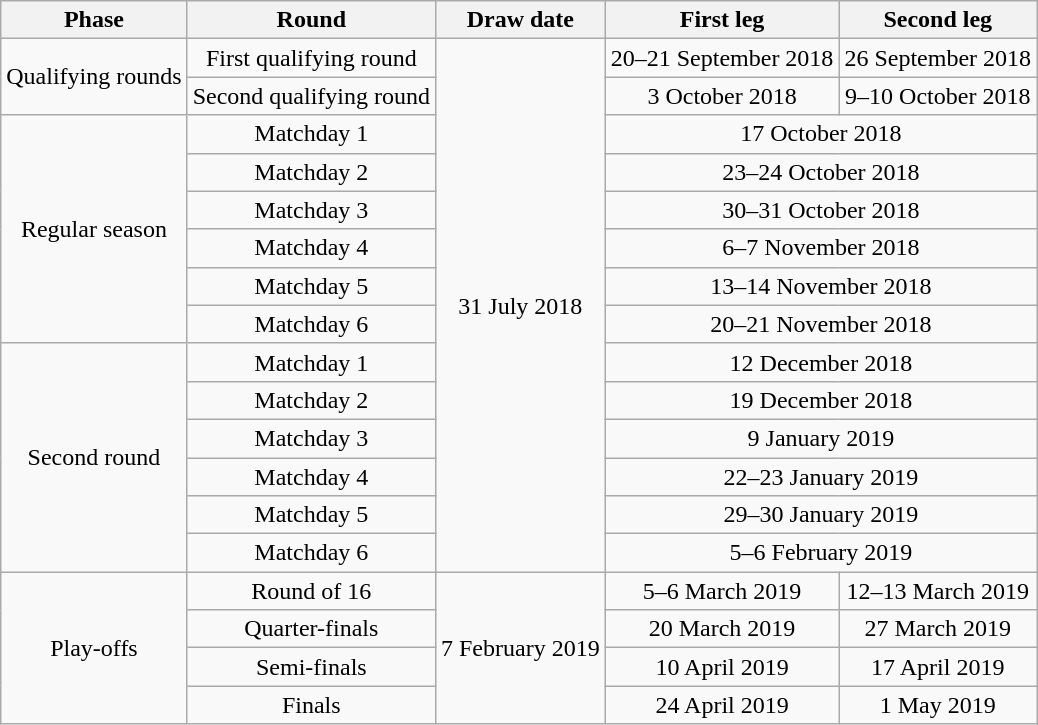<table class="wikitable" style="text-align:center">
<tr>
<th>Phase</th>
<th>Round</th>
<th>Draw date</th>
<th>First leg</th>
<th>Second leg</th>
</tr>
<tr>
<td rowspan=2>Qualifying rounds</td>
<td>First qualifying round</td>
<td rowspan=14>31 July 2018</td>
<td>20–21 September 2018</td>
<td>26 September 2018</td>
</tr>
<tr>
<td>Second qualifying round</td>
<td>3 October 2018</td>
<td>9–10 October 2018</td>
</tr>
<tr>
<td rowspan=6>Regular season</td>
<td>Matchday 1</td>
<td colspan=2>17 October 2018</td>
</tr>
<tr>
<td>Matchday 2</td>
<td colspan=2>23–24 October 2018</td>
</tr>
<tr>
<td>Matchday 3</td>
<td colspan=2>30–31 October 2018</td>
</tr>
<tr>
<td>Matchday 4</td>
<td colspan=2>6–7 November 2018</td>
</tr>
<tr>
<td>Matchday 5</td>
<td colspan=2>13–14 November 2018</td>
</tr>
<tr>
<td>Matchday 6</td>
<td colspan=2>20–21 November 2018</td>
</tr>
<tr>
<td rowspan=6>Second round</td>
<td>Matchday 1</td>
<td colspan=2>12 December 2018</td>
</tr>
<tr>
<td>Matchday 2</td>
<td colspan=2>19 December 2018</td>
</tr>
<tr>
<td>Matchday 3</td>
<td colspan=2>9 January 2019</td>
</tr>
<tr>
<td>Matchday 4</td>
<td colspan=2>22–23 January 2019</td>
</tr>
<tr>
<td>Matchday 5</td>
<td colspan=2>29–30 January 2019</td>
</tr>
<tr>
<td>Matchday 6</td>
<td colspan=2>5–6 February 2019</td>
</tr>
<tr>
<td rowspan=4>Play-offs</td>
<td>Round of 16</td>
<td rowspan=4>7 February 2019</td>
<td>5–6 March 2019</td>
<td>12–13 March 2019</td>
</tr>
<tr>
<td>Quarter-finals</td>
<td>20 March 2019</td>
<td>27 March 2019</td>
</tr>
<tr>
<td>Semi-finals</td>
<td>10 April 2019</td>
<td>17 April 2019</td>
</tr>
<tr>
<td>Finals</td>
<td>24 April 2019</td>
<td>1 May 2019</td>
</tr>
</table>
